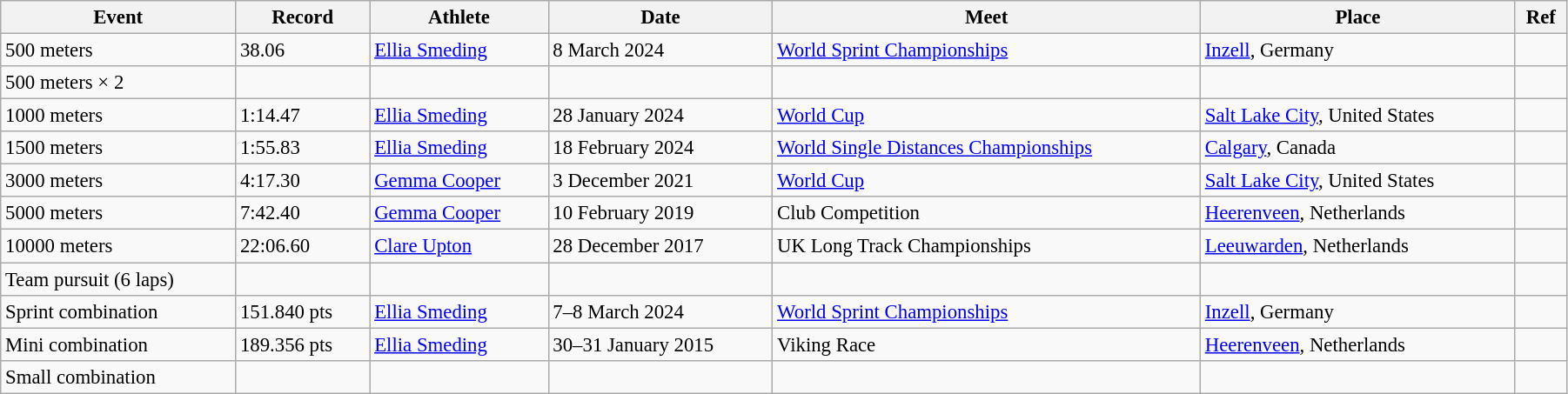<table class="wikitable" style="font-size:95%; width: 95%;">
<tr>
<th>Event</th>
<th>Record</th>
<th>Athlete</th>
<th>Date</th>
<th>Meet</th>
<th>Place</th>
<th>Ref</th>
</tr>
<tr>
<td>500 meters</td>
<td>38.06</td>
<td><a href='#'>Ellia Smeding</a></td>
<td>8 March 2024</td>
<td><a href='#'>World Sprint Championships</a></td>
<td><a href='#'>Inzell</a>, Germany</td>
<td></td>
</tr>
<tr>
<td>500 meters × 2</td>
<td></td>
<td></td>
<td></td>
<td></td>
<td></td>
<td></td>
</tr>
<tr>
<td>1000 meters</td>
<td>1:14.47</td>
<td><a href='#'>Ellia Smeding</a></td>
<td>28 January 2024</td>
<td><a href='#'>World Cup</a></td>
<td><a href='#'>Salt Lake City</a>, United States</td>
<td></td>
</tr>
<tr>
<td>1500 meters</td>
<td>1:55.83</td>
<td><a href='#'>Ellia Smeding</a></td>
<td>18 February 2024</td>
<td><a href='#'>World Single Distances Championships</a></td>
<td><a href='#'>Calgary</a>, Canada</td>
<td></td>
</tr>
<tr>
<td>3000 meters</td>
<td>4:17.30</td>
<td><a href='#'>Gemma Cooper</a></td>
<td>3 December 2021</td>
<td><a href='#'>World Cup</a></td>
<td><a href='#'>Salt Lake City</a>, United States</td>
<td></td>
</tr>
<tr>
<td>5000 meters</td>
<td>7:42.40</td>
<td><a href='#'>Gemma Cooper</a></td>
<td>10 February 2019</td>
<td>Club Competition</td>
<td><a href='#'>Heerenveen</a>, Netherlands</td>
<td></td>
</tr>
<tr>
<td>10000 meters</td>
<td>22:06.60</td>
<td><a href='#'>Clare Upton</a></td>
<td>28 December 2017</td>
<td>UK Long Track Championships</td>
<td><a href='#'>Leeuwarden</a>, Netherlands</td>
<td></td>
</tr>
<tr>
<td>Team pursuit (6 laps)</td>
<td></td>
<td></td>
<td></td>
<td></td>
<td></td>
<td></td>
</tr>
<tr>
<td>Sprint combination</td>
<td>151.840 pts</td>
<td><a href='#'>Ellia Smeding</a></td>
<td>7–8 March 2024</td>
<td><a href='#'>World Sprint Championships</a></td>
<td><a href='#'>Inzell</a>, Germany</td>
<td></td>
</tr>
<tr>
<td>Mini combination</td>
<td>189.356 pts</td>
<td><a href='#'>Ellia Smeding</a></td>
<td>30–31 January 2015</td>
<td>Viking Race</td>
<td><a href='#'>Heerenveen</a>, Netherlands</td>
<td></td>
</tr>
<tr>
<td>Small combination</td>
<td></td>
<td></td>
<td></td>
<td></td>
<td></td>
<td></td>
</tr>
</table>
